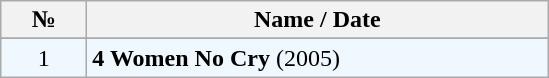<table class="wikitable">
<tr>
<th align="left" width="50px">№</th>
<th align="left" width="300px">Name / Date</th>
</tr>
<tr>
</tr>
<tr bgcolor="#F0F8FF">
<td align="center">1</td>
<td align="left"><strong>4 Women No Cry</strong> (2005)</td>
</tr>
</table>
